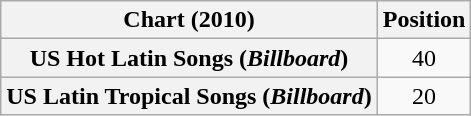<table class="wikitable sortable plainrowheaders">
<tr>
<th>Chart (2010)</th>
<th>Position</th>
</tr>
<tr>
<th scope="row">US Hot Latin Songs (<em>Billboard</em>)</th>
<td align="center">40</td>
</tr>
<tr>
<th scope="row">US Latin Tropical Songs (<em>Billboard</em>)</th>
<td align="center">20</td>
</tr>
</table>
